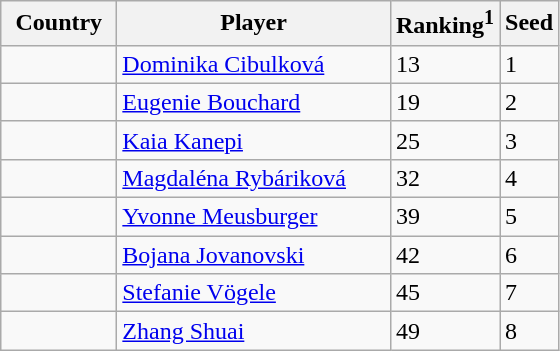<table class="sortable wikitable">
<tr>
<th width="70">Country</th>
<th width="175">Player</th>
<th>Ranking<sup>1</sup></th>
<th>Seed</th>
</tr>
<tr>
<td></td>
<td><a href='#'>Dominika Cibulková</a></td>
<td>13</td>
<td>1</td>
</tr>
<tr>
<td></td>
<td><a href='#'>Eugenie Bouchard</a></td>
<td>19</td>
<td>2</td>
</tr>
<tr>
<td></td>
<td><a href='#'>Kaia Kanepi</a></td>
<td>25</td>
<td>3</td>
</tr>
<tr>
<td></td>
<td><a href='#'>Magdaléna Rybáriková</a></td>
<td>32</td>
<td>4</td>
</tr>
<tr>
<td></td>
<td><a href='#'>Yvonne Meusburger</a></td>
<td>39</td>
<td>5</td>
</tr>
<tr>
<td></td>
<td><a href='#'>Bojana Jovanovski</a></td>
<td>42</td>
<td>6</td>
</tr>
<tr>
<td></td>
<td><a href='#'>Stefanie Vögele</a></td>
<td>45</td>
<td>7</td>
</tr>
<tr>
<td></td>
<td><a href='#'>Zhang Shuai</a></td>
<td>49</td>
<td>8</td>
</tr>
</table>
